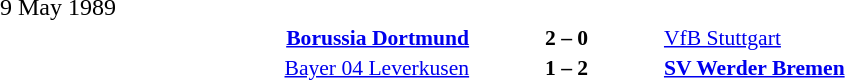<table width=100% cellspacing=1>
<tr>
<th width=25%></th>
<th width=10%></th>
<th width=25%></th>
<th></th>
</tr>
<tr>
<td>9 May 1989</td>
</tr>
<tr style=font-size:90%>
<td align=right><strong><a href='#'>Borussia Dortmund</a></strong></td>
<td align=center><strong>2 – 0</strong></td>
<td><a href='#'>VfB Stuttgart</a></td>
</tr>
<tr style=font-size:90%>
<td align=right><a href='#'>Bayer 04 Leverkusen</a></td>
<td align=center><strong>1 – 2</strong></td>
<td><strong><a href='#'>SV Werder Bremen</a></strong></td>
</tr>
</table>
